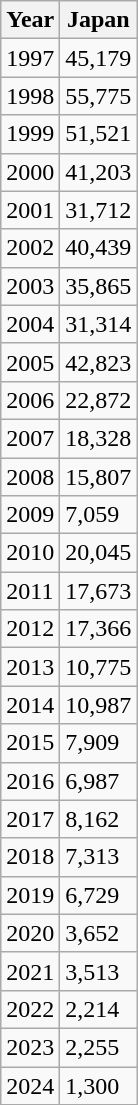<table class="wikitable">
<tr>
<th>Year</th>
<th>Japan</th>
</tr>
<tr>
<td>1997</td>
<td>45,179</td>
</tr>
<tr>
<td>1998</td>
<td>55,775</td>
</tr>
<tr>
<td>1999</td>
<td>51,521</td>
</tr>
<tr>
<td>2000</td>
<td>41,203</td>
</tr>
<tr>
<td>2001</td>
<td>31,712</td>
</tr>
<tr>
<td>2002</td>
<td>40,439</td>
</tr>
<tr>
<td>2003</td>
<td>35,865</td>
</tr>
<tr>
<td>2004</td>
<td>31,314</td>
</tr>
<tr>
<td>2005</td>
<td>42,823</td>
</tr>
<tr>
<td>2006</td>
<td>22,872</td>
</tr>
<tr>
<td>2007</td>
<td>18,328</td>
</tr>
<tr>
<td>2008</td>
<td>15,807</td>
</tr>
<tr>
<td>2009</td>
<td>7,059</td>
</tr>
<tr>
<td>2010</td>
<td>20,045</td>
</tr>
<tr>
<td>2011</td>
<td>17,673</td>
</tr>
<tr>
<td>2012</td>
<td>17,366</td>
</tr>
<tr>
<td>2013</td>
<td>10,775</td>
</tr>
<tr>
<td>2014</td>
<td>10,987</td>
</tr>
<tr>
<td>2015</td>
<td>7,909</td>
</tr>
<tr>
<td>2016</td>
<td>6,987</td>
</tr>
<tr>
<td>2017</td>
<td>8,162</td>
</tr>
<tr>
<td>2018</td>
<td>7,313</td>
</tr>
<tr>
<td>2019</td>
<td>6,729</td>
</tr>
<tr>
<td>2020</td>
<td>3,652</td>
</tr>
<tr>
<td>2021</td>
<td>3,513</td>
</tr>
<tr>
<td>2022</td>
<td>2,214</td>
</tr>
<tr>
<td>2023</td>
<td>2,255</td>
</tr>
<tr>
<td>2024</td>
<td>1,300</td>
</tr>
</table>
